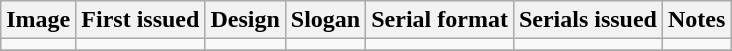<table class="wikitable">
<tr>
<th>Image</th>
<th>First issued</th>
<th>Design</th>
<th>Slogan</th>
<th>Serial format</th>
<th>Serials issued</th>
<th>Notes</th>
</tr>
<tr>
<td></td>
<td></td>
<td></td>
<td></td>
<td></td>
<td></td>
<td></td>
</tr>
<tr>
</tr>
</table>
